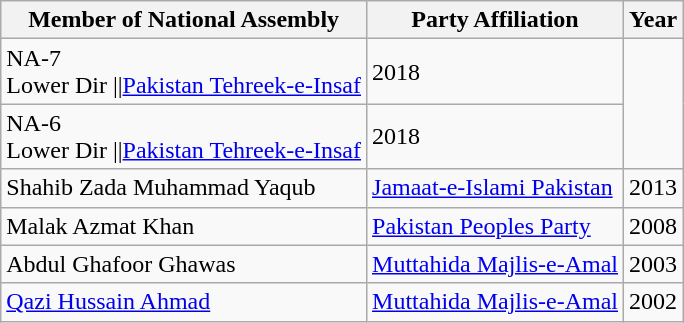<table class="wikitable sortable">
<tr>
<th>Member of National Assembly</th>
<th>Party Affiliation</th>
<th>Year</th>
</tr>
<tr>
<td Muhammad Bashir Khan>NA-7<br>Lower Dir  ||<a href='#'>Pakistan Tehreek-e-Insaf</a></td>
<td>2018</td>
</tr>
<tr>
<td Mehboob Shah>NA-6<br>Lower Dir  ||<a href='#'>Pakistan Tehreek-e-Insaf</a></td>
<td>2018</td>
</tr>
<tr>
<td>Shahib Zada Muhammad Yaqub</td>
<td><a href='#'>Jamaat-e-Islami Pakistan</a></td>
<td>2013</td>
</tr>
<tr>
<td>Malak Azmat Khan</td>
<td><a href='#'>Pakistan Peoples Party</a></td>
<td>2008</td>
</tr>
<tr>
<td>Abdul Ghafoor Ghawas</td>
<td><a href='#'>Muttahida Majlis-e-Amal</a></td>
<td>2003</td>
</tr>
<tr>
<td><a href='#'>Qazi Hussain Ahmad</a></td>
<td><a href='#'>Muttahida Majlis-e-Amal</a></td>
<td>2002</td>
</tr>
</table>
